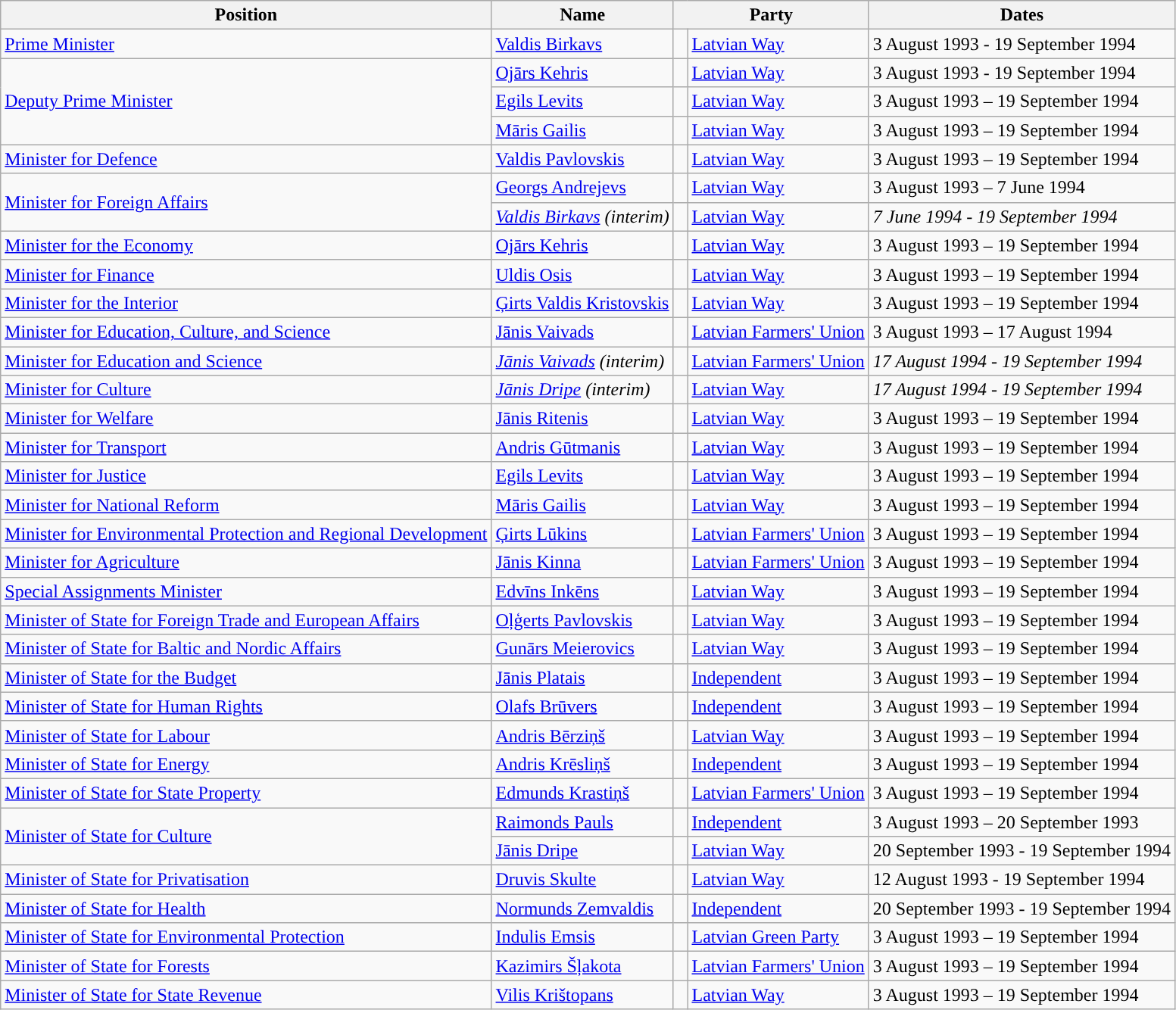<table class="wikitable">
<tr>
<th>Position</th>
<th>Name</th>
<th colspan=2>Party</th>
<th>Dates</th>
</tr>
<tr>
<td><a href='#'>Prime Minister</a></td>
<td><a href='#'>Valdis Birkavs</a></td>
<td width=5px style="background-color: "></td>
<td><a href='#'>Latvian Way</a></td>
<td>3 August 1993 - 19 September 1994</td>
</tr>
<tr>
<td rowspan="3"><a href='#'>Deputy Prime Minister</a></td>
<td><a href='#'>Ojārs Kehris</a></td>
<td style="background-color: "></td>
<td><a href='#'>Latvian Way</a></td>
<td>3 August 1993 - 19 September 1994</td>
</tr>
<tr>
<td><a href='#'>Egils Levits</a></td>
<td style="background-color: "></td>
<td><a href='#'>Latvian Way</a></td>
<td>3 August 1993 – 19 September 1994</td>
</tr>
<tr>
<td><a href='#'>Māris Gailis</a></td>
<td style="background-color: "></td>
<td><a href='#'>Latvian Way</a></td>
<td>3 August 1993 – 19 September 1994</td>
</tr>
<tr>
<td><a href='#'>Minister for Defence</a></td>
<td><a href='#'>Valdis Pavlovskis</a></td>
<td style="background-color: "></td>
<td><a href='#'>Latvian Way</a></td>
<td>3 August 1993 – 19 September 1994</td>
</tr>
<tr>
<td rowspan="2"><a href='#'>Minister for Foreign Affairs</a></td>
<td><a href='#'>Georgs Andrejevs</a></td>
<td style="background-color: "></td>
<td><a href='#'>Latvian Way</a></td>
<td>3 August 1993 – 7 June 1994</td>
</tr>
<tr>
<td><em><a href='#'>Valdis Birkavs</a> (interim)</em></td>
<td style="background-color: "></td>
<td><a href='#'>Latvian Way</a></td>
<td><em>7 June 1994 - 19 September 1994</em></td>
</tr>
<tr>
<td><a href='#'>Minister for the Economy</a></td>
<td><a href='#'>Ojārs Kehris</a></td>
<td style="background-color: "></td>
<td><a href='#'>Latvian Way</a></td>
<td>3 August 1993 – 19 September 1994</td>
</tr>
<tr>
<td><a href='#'>Minister for Finance</a></td>
<td><a href='#'>Uldis Osis</a></td>
<td style="background-color: "></td>
<td><a href='#'>Latvian Way</a></td>
<td>3 August 1993 – 19 September 1994</td>
</tr>
<tr>
<td><a href='#'>Minister for the Interior</a></td>
<td><a href='#'>Ģirts Valdis Kristovskis</a></td>
<td style="background-color: "></td>
<td><a href='#'>Latvian Way</a></td>
<td>3 August 1993 – 19 September 1994</td>
</tr>
<tr>
<td><a href='#'>Minister for Education, Culture, and Science</a></td>
<td><a href='#'>Jānis Vaivads</a></td>
<td style="background-color: "></td>
<td><a href='#'>Latvian Farmers' Union</a></td>
<td>3 August 1993 – 17 August 1994</td>
</tr>
<tr>
<td><a href='#'>Minister for Education and Science</a></td>
<td><em><a href='#'>Jānis Vaivads</a> (interim)</em></td>
<td style="background-color: "></td>
<td><a href='#'>Latvian Farmers' Union</a></td>
<td><em>17 August 1994 - 19 September 1994</em></td>
</tr>
<tr>
<td><a href='#'>Minister for Culture</a></td>
<td><em><a href='#'>Jānis Dripe</a> (interim)</em></td>
<td style="background-color: "></td>
<td><a href='#'>Latvian Way</a></td>
<td><em>17 August 1994 - 19 September 1994</em></td>
</tr>
<tr>
<td><a href='#'>Minister for Welfare</a></td>
<td><a href='#'>Jānis Ritenis</a></td>
<td style="background-color: "></td>
<td><a href='#'>Latvian Way</a></td>
<td>3 August 1993 – 19 September 1994</td>
</tr>
<tr>
<td><a href='#'>Minister for Transport</a></td>
<td><a href='#'>Andris Gūtmanis</a></td>
<td style="background-color: "></td>
<td><a href='#'>Latvian Way</a></td>
<td>3 August 1993 – 19 September 1994</td>
</tr>
<tr>
<td><a href='#'>Minister for Justice</a></td>
<td><a href='#'>Egils Levits</a></td>
<td style="background-color: "></td>
<td><a href='#'>Latvian Way</a></td>
<td>3 August 1993 – 19 September 1994</td>
</tr>
<tr>
<td><a href='#'>Minister for National Reform</a></td>
<td><a href='#'>Māris Gailis</a></td>
<td style="background-color: "></td>
<td><a href='#'>Latvian Way</a></td>
<td>3 August 1993 – 19 September 1994</td>
</tr>
<tr>
<td><a href='#'>Minister for Environmental Protection and Regional Development</a></td>
<td><a href='#'>Ģirts Lūkins</a></td>
<td style="background-color: "></td>
<td><a href='#'>Latvian Farmers' Union</a></td>
<td>3 August 1993 – 19 September 1994</td>
</tr>
<tr>
<td><a href='#'>Minister for Agriculture</a></td>
<td><a href='#'>Jānis Kinna</a></td>
<td style="background-color: "></td>
<td><a href='#'>Latvian Farmers' Union</a></td>
<td>3 August 1993 – 19 September 1994</td>
</tr>
<tr>
<td><a href='#'>Special Assignments Minister</a></td>
<td><a href='#'>Edvīns Inkēns</a></td>
<td style="background-color: "></td>
<td><a href='#'>Latvian Way</a></td>
<td>3 August 1993 – 19 September 1994</td>
</tr>
<tr>
<td><a href='#'>Minister of State for Foreign Trade and European Affairs</a></td>
<td><a href='#'>Oļģerts Pavlovskis</a></td>
<td style="background-color: "></td>
<td><a href='#'>Latvian Way</a></td>
<td>3 August 1993 – 19 September 1994</td>
</tr>
<tr>
<td><a href='#'>Minister of State for Baltic and Nordic Affairs</a></td>
<td><a href='#'>Gunārs Meierovics</a></td>
<td style="background-color: "></td>
<td><a href='#'>Latvian Way</a></td>
<td>3 August 1993 – 19 September 1994</td>
</tr>
<tr>
<td><a href='#'>Minister of State for the Budget</a></td>
<td><a href='#'>Jānis Platais</a></td>
<td style="background-color: "></td>
<td><a href='#'>Independent</a></td>
<td>3 August 1993 – 19 September 1994</td>
</tr>
<tr>
<td><a href='#'>Minister of State for Human Rights</a></td>
<td><a href='#'>Olafs Brūvers</a></td>
<td style="background-color: "></td>
<td><a href='#'>Independent</a></td>
<td>3 August 1993 – 19 September 1994</td>
</tr>
<tr>
<td><a href='#'>Minister of State for Labour</a></td>
<td><a href='#'>Andris Bērziņš</a></td>
<td style="background-color: "></td>
<td><a href='#'>Latvian Way</a></td>
<td>3 August 1993 – 19 September 1994</td>
</tr>
<tr>
<td><a href='#'>Minister of State for Energy</a></td>
<td><a href='#'>Andris Krēsliņš</a></td>
<td style="background-color: "></td>
<td><a href='#'>Independent</a></td>
<td>3 August 1993 – 19 September 1994</td>
</tr>
<tr>
<td><a href='#'>Minister of State for State Property</a></td>
<td><a href='#'>Edmunds Krastiņš</a></td>
<td style="background-color: "></td>
<td><a href='#'>Latvian Farmers' Union</a></td>
<td>3 August 1993 – 19 September 1994</td>
</tr>
<tr>
<td rowspan="2"><a href='#'>Minister of State for Culture</a></td>
<td><a href='#'>Raimonds Pauls</a></td>
<td style="background-color: "></td>
<td><a href='#'>Independent</a></td>
<td>3 August 1993 – 20 September 1993</td>
</tr>
<tr>
<td><a href='#'>Jānis Dripe</a></td>
<td style="background-color: "></td>
<td><a href='#'>Latvian Way</a></td>
<td>20 September 1993 - 19 September 1994</td>
</tr>
<tr>
<td><a href='#'>Minister of State for Privatisation</a></td>
<td><a href='#'>Druvis Skulte</a></td>
<td style="background-color: "></td>
<td><a href='#'>Latvian Way</a></td>
<td>12 August 1993 - 19 September 1994</td>
</tr>
<tr>
<td><a href='#'>Minister of State for Health</a></td>
<td><a href='#'>Normunds Zemvaldis</a></td>
<td style="background-color: "></td>
<td><a href='#'>Independent</a></td>
<td>20 September 1993 - 19 September 1994</td>
</tr>
<tr>
<td><a href='#'>Minister of State for Environmental Protection</a></td>
<td><a href='#'>Indulis Emsis</a></td>
<td style="background-color: "></td>
<td><a href='#'>Latvian Green Party</a></td>
<td>3 August 1993 – 19 September 1994</td>
</tr>
<tr>
<td><a href='#'>Minister of State for Forests</a></td>
<td><a href='#'>Kazimirs Šļakota</a></td>
<td style="background-color: "></td>
<td><a href='#'>Latvian Farmers' Union</a></td>
<td>3 August 1993 – 19 September 1994</td>
</tr>
<tr>
<td><a href='#'>Minister of State for State Revenue</a></td>
<td><a href='#'>Vilis Krištopans</a></td>
<td style="background-color: "></td>
<td><a href='#'>Latvian Way</a></td>
<td>3 August 1993 – 19 September 1994</td>
</tr>
</table>
